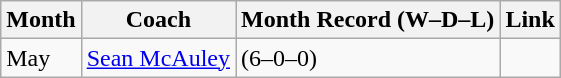<table class="wikitable">
<tr>
<th>Month</th>
<th>Coach</th>
<th>Month Record (W–D–L)</th>
<th>Link</th>
</tr>
<tr>
<td>May</td>
<td> <a href='#'>Sean McAuley</a></td>
<td>(6–0–0)</td>
<td></td>
</tr>
</table>
